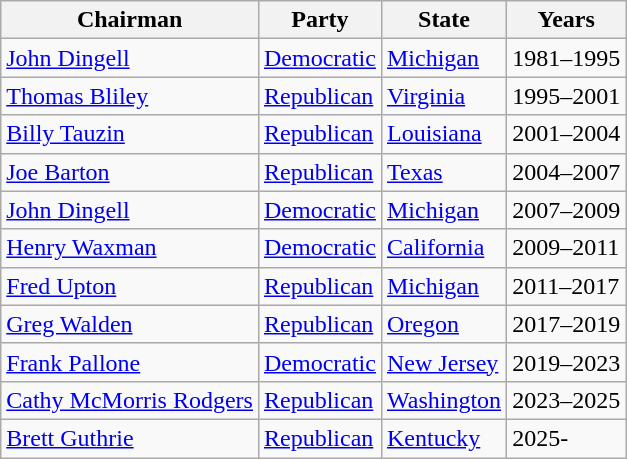<table class=wikitable>
<tr>
<th>Chairman</th>
<th>Party</th>
<th>State</th>
<th>Years</th>
</tr>
<tr>
<td><a href='#'>John Dingell</a></td>
<td><a href='#'>Democratic</a></td>
<td><a href='#'>Michigan</a></td>
<td>1981–1995</td>
</tr>
<tr>
<td><a href='#'>Thomas Bliley</a></td>
<td><a href='#'>Republican</a></td>
<td><a href='#'>Virginia</a></td>
<td>1995–2001</td>
</tr>
<tr>
<td><a href='#'>Billy Tauzin</a></td>
<td><a href='#'>Republican</a></td>
<td><a href='#'>Louisiana</a></td>
<td>2001–2004</td>
</tr>
<tr>
<td><a href='#'>Joe Barton</a></td>
<td><a href='#'>Republican</a></td>
<td><a href='#'>Texas</a></td>
<td>2004–2007</td>
</tr>
<tr>
<td><a href='#'>John Dingell</a></td>
<td><a href='#'>Democratic</a></td>
<td><a href='#'>Michigan</a></td>
<td>2007–2009</td>
</tr>
<tr>
<td><a href='#'>Henry Waxman</a></td>
<td><a href='#'>Democratic</a></td>
<td><a href='#'>California</a></td>
<td>2009–2011</td>
</tr>
<tr>
<td><a href='#'>Fred Upton</a></td>
<td><a href='#'>Republican</a></td>
<td><a href='#'>Michigan</a></td>
<td>2011–2017</td>
</tr>
<tr>
<td><a href='#'>Greg Walden</a></td>
<td><a href='#'>Republican</a></td>
<td><a href='#'>Oregon</a></td>
<td>2017–2019</td>
</tr>
<tr>
<td><a href='#'>Frank Pallone</a></td>
<td><a href='#'>Democratic</a></td>
<td><a href='#'>New Jersey</a></td>
<td>2019–2023</td>
</tr>
<tr>
<td><a href='#'>Cathy McMorris Rodgers</a></td>
<td><a href='#'>Republican</a></td>
<td><a href='#'>Washington</a></td>
<td>2023–2025</td>
</tr>
<tr>
<td><a href='#'>Brett Guthrie</a></td>
<td><a href='#'>Republican</a></td>
<td><a href='#'>Kentucky</a></td>
<td>2025-</td>
</tr>
</table>
